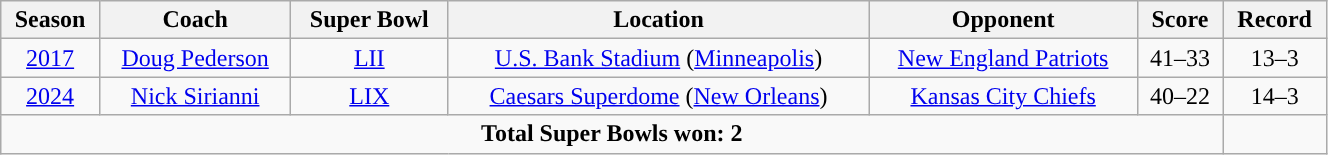<table class="wikitable" style="width:70%;text-align:center">
<tr>
<th>Season</th>
<th>Coach</th>
<th>Super Bowl</th>
<th>Location</th>
<th>Opponent</th>
<th>Score</th>
<th>Record</th>
</tr>
<tr>
<td><a href='#'>2017</a></td>
<td><a href='#'>Doug Pederson</a></td>
<td><a href='#'>LII</a></td>
<td><a href='#'>U.S. Bank Stadium</a> (<a href='#'>Minneapolis</a>)</td>
<td><a href='#'>New England Patriots</a></td>
<td>41–33</td>
<td>13–3</td>
</tr>
<tr>
<td><a href='#'>2024</a></td>
<td><a href='#'>Nick Sirianni</a></td>
<td><a href='#'>LIX</a></td>
<td><a href='#'>Caesars Superdome</a> (<a href='#'>New Orleans</a>)</td>
<td><a href='#'>Kansas City Chiefs</a></td>
<td>40–22</td>
<td>14–3</td>
</tr>
<tr>
<td colspan="6"><strong>Total Super Bowls won: 2</strong></td>
<td></td>
</tr>
</table>
